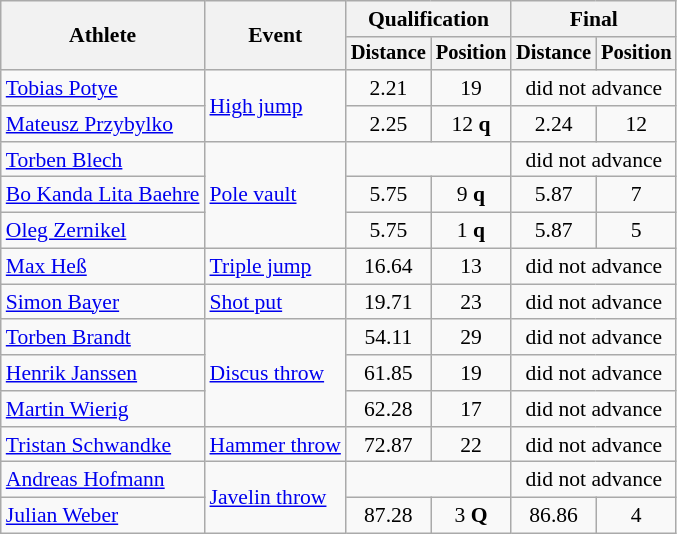<table class=wikitable style=font-size:90%>
<tr>
<th rowspan=2>Athlete</th>
<th rowspan=2>Event</th>
<th colspan=2>Qualification</th>
<th colspan=2>Final</th>
</tr>
<tr style=font-size:95%>
<th>Distance</th>
<th>Position</th>
<th>Distance</th>
<th>Position</th>
</tr>
<tr align=center>
<td align=left><a href='#'>Tobias Potye</a></td>
<td align=left rowspan=2><a href='#'>High jump</a></td>
<td>2.21</td>
<td>19</td>
<td colspan=2>did not advance</td>
</tr>
<tr align=center>
<td align=left><a href='#'>Mateusz Przybylko</a></td>
<td>2.25</td>
<td>12 <strong>q</strong></td>
<td>2.24</td>
<td>12</td>
</tr>
<tr align=center>
<td align=left><a href='#'>Torben Blech</a></td>
<td align=left rowspan=3><a href='#'>Pole vault</a></td>
<td colspan=2></td>
<td colspan=2>did not advance</td>
</tr>
<tr align=center>
<td align=left><a href='#'>Bo Kanda Lita Baehre</a></td>
<td>5.75</td>
<td>9 <strong>q</strong></td>
<td>5.87</td>
<td>7</td>
</tr>
<tr align=center>
<td align=left><a href='#'>Oleg Zernikel</a></td>
<td>5.75</td>
<td>1 <strong>q</strong></td>
<td>5.87 </td>
<td>5</td>
</tr>
<tr align=center>
<td align=left><a href='#'>Max Heß</a></td>
<td align=left><a href='#'>Triple jump</a></td>
<td>16.64</td>
<td>13</td>
<td colspan=2>did not advance</td>
</tr>
<tr align=center>
<td align=left><a href='#'>Simon Bayer</a></td>
<td align=left><a href='#'>Shot put</a></td>
<td>19.71</td>
<td>23</td>
<td colspan=2>did not advance</td>
</tr>
<tr align=center>
<td align=left><a href='#'>Torben Brandt</a></td>
<td align=left rowspan=3><a href='#'>Discus throw</a></td>
<td>54.11</td>
<td>29</td>
<td colspan=2>did not advance</td>
</tr>
<tr align=center>
<td align=left><a href='#'>Henrik Janssen</a></td>
<td>61.85</td>
<td>19</td>
<td colspan=2>did not advance</td>
</tr>
<tr align=center>
<td align=left><a href='#'>Martin Wierig</a></td>
<td>62.28</td>
<td>17</td>
<td colspan=2>did not advance</td>
</tr>
<tr align=center>
<td align=left><a href='#'>Tristan Schwandke</a></td>
<td align=left><a href='#'>Hammer throw</a></td>
<td>72.87</td>
<td>22</td>
<td colspan=2>did not advance</td>
</tr>
<tr align=center>
<td align=left><a href='#'>Andreas Hofmann</a></td>
<td align=left rowspan=2><a href='#'>Javelin throw</a></td>
<td colspan=2></td>
<td colspan=2>did not advance</td>
</tr>
<tr align=center>
<td align=left><a href='#'>Julian Weber</a></td>
<td>87.28</td>
<td>3 <strong>Q</strong></td>
<td>86.86</td>
<td>4</td>
</tr>
</table>
